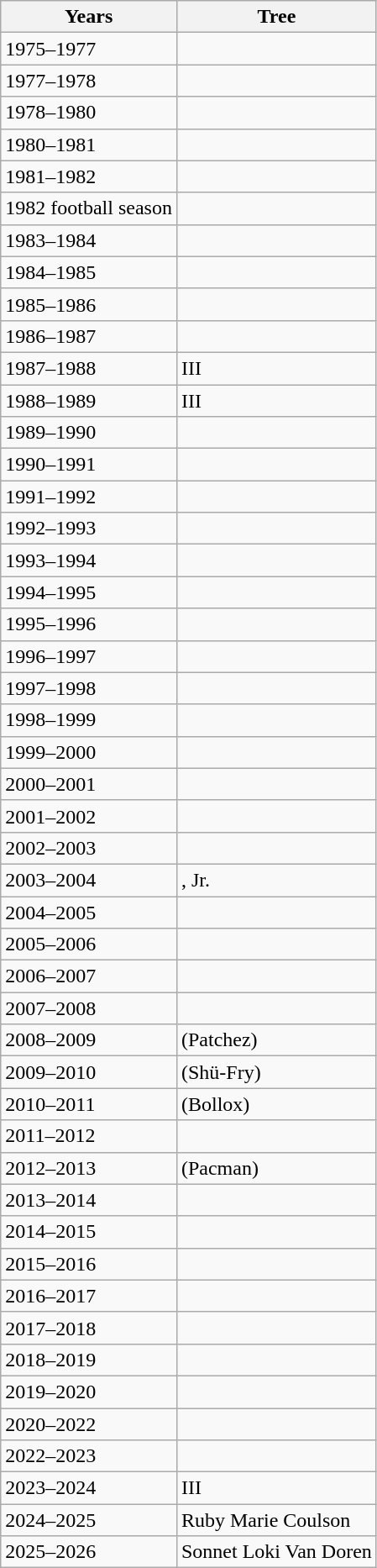<table class="wikitable sortable">
<tr>
<th>Years</th>
<th>Tree</th>
</tr>
<tr>
<td>1975–1977</td>
<td></td>
</tr>
<tr>
<td>1977–1978</td>
<td></td>
</tr>
<tr>
<td>1978–1980</td>
<td></td>
</tr>
<tr>
<td>1980–1981</td>
<td></td>
</tr>
<tr>
<td>1981–1982</td>
<td></td>
</tr>
<tr>
<td>1982 football season</td>
<td></td>
</tr>
<tr>
<td>1983–1984</td>
<td></td>
</tr>
<tr>
<td>1984–1985</td>
<td></td>
</tr>
<tr>
<td>1985–1986</td>
<td></td>
</tr>
<tr>
<td>1986–1987</td>
<td></td>
</tr>
<tr>
<td>1987–1988</td>
<td> III</td>
</tr>
<tr>
<td>1988–1989</td>
<td> III</td>
</tr>
<tr>
<td>1989–1990</td>
<td></td>
</tr>
<tr>
<td>1990–1991</td>
<td></td>
</tr>
<tr>
<td>1991–1992</td>
<td></td>
</tr>
<tr>
<td>1992–1993</td>
<td></td>
</tr>
<tr>
<td>1993–1994</td>
<td></td>
</tr>
<tr>
<td>1994–1995</td>
<td></td>
</tr>
<tr>
<td>1995–1996</td>
<td></td>
</tr>
<tr>
<td>1996–1997</td>
<td></td>
</tr>
<tr>
<td>1997–1998</td>
<td></td>
</tr>
<tr>
<td>1998–1999</td>
<td></td>
</tr>
<tr>
<td>1999–2000</td>
<td></td>
</tr>
<tr>
<td>2000–2001</td>
<td></td>
</tr>
<tr>
<td>2001–2002</td>
<td></td>
</tr>
<tr>
<td>2002–2003</td>
<td></td>
</tr>
<tr>
<td>2003–2004</td>
<td>, Jr.</td>
</tr>
<tr>
<td>2004–2005</td>
<td></td>
</tr>
<tr>
<td>2005–2006</td>
<td></td>
</tr>
<tr>
<td>2006–2007</td>
<td></td>
</tr>
<tr>
<td>2007–2008</td>
<td></td>
</tr>
<tr>
<td>2008–2009</td>
<td> (Patchez)</td>
</tr>
<tr>
<td>2009–2010</td>
<td> (Shü-Fry)</td>
</tr>
<tr>
<td>2010–2011</td>
<td> (Bollox)</td>
</tr>
<tr>
<td>2011–2012</td>
<td></td>
</tr>
<tr>
<td>2012–2013</td>
<td> (Pacman)</td>
</tr>
<tr>
<td>2013–2014</td>
<td></td>
</tr>
<tr>
<td>2014–2015</td>
<td></td>
</tr>
<tr>
<td>2015–2016</td>
<td></td>
</tr>
<tr>
<td>2016–2017</td>
<td></td>
</tr>
<tr>
<td>2017–2018</td>
<td></td>
</tr>
<tr>
<td>2018–2019</td>
<td></td>
</tr>
<tr>
<td>2019–2020</td>
<td></td>
</tr>
<tr>
<td>2020–2022</td>
<td></td>
</tr>
<tr>
<td>2022–2023</td>
<td></td>
</tr>
<tr>
<td>2023–2024</td>
<td> III</td>
</tr>
<tr>
<td>2024–2025</td>
<td>Ruby Marie Coulson</td>
</tr>
<tr>
<td>2025–2026</td>
<td>Sonnet Loki Van Doren</td>
</tr>
</table>
